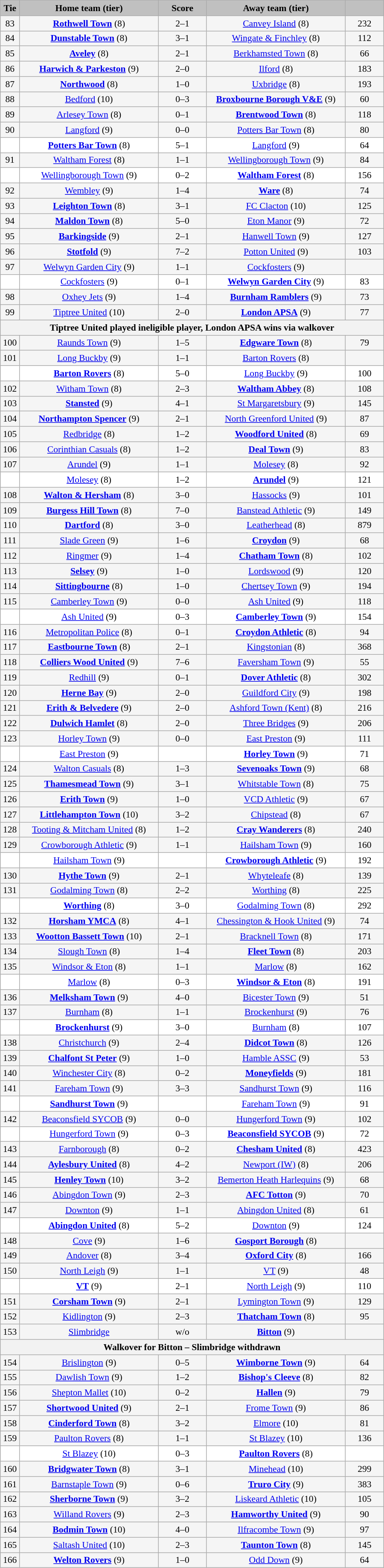<table class="wikitable" style="width: 600px; background:WhiteSmoke; text-align:center; font-size:90%">
<tr>
<td scope="col" style="width:  5.00%; background:silver;"><strong>Tie</strong></td>
<td scope="col" style="width: 36.25%; background:silver;"><strong>Home team (tier)</strong></td>
<td scope="col" style="width: 12.50%; background:silver;"><strong>Score</strong></td>
<td scope="col" style="width: 36.25%; background:silver;"><strong>Away team (tier)</strong></td>
<td scope="col" style="width: 10.00%; background:silver;"><strong></strong></td>
</tr>
<tr>
<td>83</td>
<td><strong><a href='#'>Rothwell Town</a></strong> (8)</td>
<td>2–1</td>
<td><a href='#'>Canvey Island</a> (8)</td>
<td>232</td>
</tr>
<tr>
<td>84</td>
<td><strong><a href='#'>Dunstable Town</a></strong> (8)</td>
<td>3–1</td>
<td><a href='#'>Wingate & Finchley</a> (8)</td>
<td>112</td>
</tr>
<tr>
<td>85</td>
<td><strong><a href='#'>Aveley</a></strong> (8)</td>
<td>2–1</td>
<td><a href='#'>Berkhamsted Town</a> (8)</td>
<td>66</td>
</tr>
<tr>
<td>86</td>
<td><strong><a href='#'>Harwich & Parkeston</a></strong> (9)</td>
<td>2–0</td>
<td><a href='#'>Ilford</a> (8)</td>
<td>183</td>
</tr>
<tr>
<td>87</td>
<td><strong><a href='#'>Northwood</a></strong> (8)</td>
<td>1–0</td>
<td><a href='#'>Uxbridge</a> (8)</td>
<td>193</td>
</tr>
<tr>
<td>88</td>
<td><a href='#'>Bedford</a> (10)</td>
<td>0–3</td>
<td><strong><a href='#'>Broxbourne Borough V&E</a></strong> (9)</td>
<td>60</td>
</tr>
<tr>
<td>89</td>
<td><a href='#'>Arlesey Town</a> (8)</td>
<td>0–1</td>
<td><strong><a href='#'>Brentwood Town</a></strong> (8)</td>
<td>118</td>
</tr>
<tr>
<td>90</td>
<td><a href='#'>Langford</a> (9)</td>
<td>0–0</td>
<td><a href='#'>Potters Bar Town</a> (8)</td>
<td>80</td>
</tr>
<tr style="background:white;">
<td><em></em></td>
<td><strong><a href='#'>Potters Bar Town</a></strong> (8)</td>
<td>5–1</td>
<td><a href='#'>Langford</a> (9)</td>
<td>64</td>
</tr>
<tr>
<td>91</td>
<td><a href='#'>Waltham Forest</a> (8)</td>
<td>1–1</td>
<td><a href='#'>Wellingborough Town</a> (9)</td>
<td>84</td>
</tr>
<tr style="background:white;">
<td><em></em></td>
<td><a href='#'>Wellingborough Town</a> (9)</td>
<td>0–2</td>
<td><strong><a href='#'>Waltham Forest</a></strong> (8)</td>
<td>156</td>
</tr>
<tr>
<td>92</td>
<td><a href='#'>Wembley</a> (9)</td>
<td>1–4</td>
<td><strong><a href='#'>Ware</a></strong> (8)</td>
<td>74</td>
</tr>
<tr>
<td>93</td>
<td><strong><a href='#'>Leighton Town</a></strong> (8)</td>
<td>3–1</td>
<td><a href='#'>FC Clacton</a> (10)</td>
<td>125</td>
</tr>
<tr>
<td>94</td>
<td><strong><a href='#'>Maldon Town</a></strong> (8)</td>
<td>5–0</td>
<td><a href='#'>Eton Manor</a> (9)</td>
<td>72</td>
</tr>
<tr>
<td>95</td>
<td><strong><a href='#'>Barkingside</a></strong> (9)</td>
<td>2–1</td>
<td><a href='#'>Hanwell Town</a> (9)</td>
<td>127</td>
</tr>
<tr>
<td>96</td>
<td><strong><a href='#'>Stotfold</a></strong> (9)</td>
<td>7–2</td>
<td><a href='#'>Potton United</a> (9)</td>
<td>103</td>
</tr>
<tr>
<td>97</td>
<td><a href='#'>Welwyn Garden City</a> (9)</td>
<td>1–1</td>
<td><a href='#'>Cockfosters</a> (9)</td>
<td></td>
</tr>
<tr style="background:white;">
<td><em></em></td>
<td><a href='#'>Cockfosters</a> (9)</td>
<td>0–1</td>
<td><strong><a href='#'>Welwyn Garden City</a></strong> (9)</td>
<td>83</td>
</tr>
<tr>
<td>98</td>
<td><a href='#'>Oxhey Jets</a> (9)</td>
<td>1–4</td>
<td><strong><a href='#'>Burnham Ramblers</a></strong> (9)</td>
<td>73</td>
</tr>
<tr>
<td>99</td>
<td><a href='#'>Tiptree United</a> (10)</td>
<td>2–0</td>
<td><strong><a href='#'>London APSA</a></strong> (9)</td>
<td>77</td>
</tr>
<tr>
<th colspan=5>Tiptree United played ineligible player, London APSA wins via walkover</th>
</tr>
<tr>
<td>100</td>
<td><a href='#'>Raunds Town</a> (9)</td>
<td>1–5</td>
<td><strong><a href='#'>Edgware Town</a></strong> (8)</td>
<td>79</td>
</tr>
<tr>
<td>101</td>
<td><a href='#'>Long Buckby</a> (9)</td>
<td>1–1</td>
<td><a href='#'>Barton Rovers</a> (8)</td>
<td></td>
</tr>
<tr style="background:white;">
<td><em></em></td>
<td><strong><a href='#'>Barton Rovers</a></strong> (8)</td>
<td>5–0</td>
<td><a href='#'>Long Buckby</a> (9)</td>
<td>100</td>
</tr>
<tr>
<td>102</td>
<td><a href='#'>Witham Town</a> (8)</td>
<td>2–3</td>
<td><strong><a href='#'>Waltham Abbey</a></strong> (8)</td>
<td>108</td>
</tr>
<tr>
<td>103</td>
<td><strong><a href='#'>Stansted</a></strong> (9)</td>
<td>4–1</td>
<td><a href='#'>St Margaretsbury</a> (9)</td>
<td>145</td>
</tr>
<tr>
<td>104</td>
<td><strong><a href='#'>Northampton Spencer</a></strong> (9)</td>
<td>2–1</td>
<td><a href='#'>North Greenford United</a> (9)</td>
<td>87</td>
</tr>
<tr>
<td>105</td>
<td><a href='#'>Redbridge</a> (8)</td>
<td>1–2</td>
<td><strong><a href='#'>Woodford United</a></strong> (8)</td>
<td>69</td>
</tr>
<tr>
<td>106</td>
<td><a href='#'>Corinthian Casuals</a> (8)</td>
<td>1–2</td>
<td><strong><a href='#'>Deal Town</a></strong> (9)</td>
<td>83</td>
</tr>
<tr>
<td>107</td>
<td><a href='#'>Arundel</a> (9)</td>
<td>1–1</td>
<td><a href='#'>Molesey</a> (8)</td>
<td>92</td>
</tr>
<tr style="background:white;">
<td><em></em></td>
<td><a href='#'>Molesey</a> (8)</td>
<td>1–2</td>
<td><strong><a href='#'>Arundel</a></strong> (9)</td>
<td>121</td>
</tr>
<tr>
<td>108</td>
<td><strong><a href='#'>Walton & Hersham</a></strong> (8)</td>
<td>3–0</td>
<td><a href='#'>Hassocks</a> (9)</td>
<td>101</td>
</tr>
<tr>
<td>109</td>
<td><strong><a href='#'>Burgess Hill Town</a></strong> (8)</td>
<td>7–0</td>
<td><a href='#'>Banstead Athletic</a> (9)</td>
<td>149</td>
</tr>
<tr>
<td>110</td>
<td><strong><a href='#'>Dartford</a></strong> (8)</td>
<td>3–0</td>
<td><a href='#'>Leatherhead</a> (8)</td>
<td>879</td>
</tr>
<tr>
<td>111</td>
<td><a href='#'>Slade Green</a> (9)</td>
<td>1–6</td>
<td><strong><a href='#'>Croydon</a></strong> (9)</td>
<td>68</td>
</tr>
<tr>
<td>112</td>
<td><a href='#'>Ringmer</a> (9)</td>
<td>1–4</td>
<td><strong><a href='#'>Chatham Town</a></strong> (8)</td>
<td>102</td>
</tr>
<tr>
<td>113</td>
<td><strong><a href='#'>Selsey</a></strong> (9)</td>
<td>1–0</td>
<td><a href='#'>Lordswood</a> (9)</td>
<td>120</td>
</tr>
<tr>
<td>114</td>
<td><strong><a href='#'>Sittingbourne</a></strong> (8)</td>
<td>1–0</td>
<td><a href='#'>Chertsey Town</a> (9)</td>
<td>194</td>
</tr>
<tr>
<td>115</td>
<td><a href='#'>Camberley Town</a> (9)</td>
<td>0–0</td>
<td><a href='#'>Ash United</a> (9)</td>
<td>118</td>
</tr>
<tr style="background:white;">
<td><em></em></td>
<td><a href='#'>Ash United</a> (9)</td>
<td>0–3</td>
<td><strong><a href='#'>Camberley Town</a></strong> (9)</td>
<td>154</td>
</tr>
<tr>
<td>116</td>
<td><a href='#'>Metropolitan Police</a> (8)</td>
<td>0–1</td>
<td><strong><a href='#'>Croydon Athletic</a></strong> (8)</td>
<td>94</td>
</tr>
<tr>
<td>117</td>
<td><strong><a href='#'>Eastbourne Town</a></strong> (8)</td>
<td>2–1</td>
<td><a href='#'>Kingstonian</a> (8)</td>
<td>368</td>
</tr>
<tr>
<td>118</td>
<td><strong><a href='#'>Colliers Wood United</a></strong> (9)</td>
<td>7–6</td>
<td><a href='#'>Faversham Town</a> (9)</td>
<td>55</td>
</tr>
<tr>
<td>119</td>
<td><a href='#'>Redhill</a> (9)</td>
<td>0–1</td>
<td><strong><a href='#'>Dover Athletic</a></strong> (8)</td>
<td>302</td>
</tr>
<tr>
<td>120</td>
<td><strong><a href='#'>Herne Bay</a></strong> (9)</td>
<td>2–0</td>
<td><a href='#'>Guildford City</a> (9)</td>
<td>198</td>
</tr>
<tr>
<td>121</td>
<td><strong><a href='#'>Erith & Belvedere</a></strong> (9)</td>
<td>2–0</td>
<td><a href='#'>Ashford Town (Kent)</a> (8)</td>
<td>216</td>
</tr>
<tr>
<td>122</td>
<td><strong><a href='#'>Dulwich Hamlet</a></strong> (8)</td>
<td>2–0</td>
<td><a href='#'>Three Bridges</a> (9)</td>
<td>206</td>
</tr>
<tr>
<td>123</td>
<td><a href='#'>Horley Town</a> (9)</td>
<td>0–0</td>
<td><a href='#'>East Preston</a> (9)</td>
<td>111</td>
</tr>
<tr style="background:white;">
<td><em></em></td>
<td><a href='#'>East Preston</a> (9)</td>
<td></td>
<td><strong><a href='#'>Horley Town</a></strong> (9)</td>
<td>71</td>
</tr>
<tr>
<td>124</td>
<td><a href='#'>Walton Casuals</a> (8)</td>
<td>1–3</td>
<td><strong><a href='#'>Sevenoaks Town</a></strong> (9)</td>
<td>68</td>
</tr>
<tr>
<td>125</td>
<td><strong><a href='#'>Thamesmead Town</a></strong> (9)</td>
<td>3–1</td>
<td><a href='#'>Whitstable Town</a> (8)</td>
<td>75</td>
</tr>
<tr>
<td>126</td>
<td><strong><a href='#'>Erith Town</a></strong> (9)</td>
<td>1–0</td>
<td><a href='#'>VCD Athletic</a> (9)</td>
<td>67</td>
</tr>
<tr>
<td>127</td>
<td><strong><a href='#'>Littlehampton Town</a></strong> (10)</td>
<td>3–2</td>
<td><a href='#'>Chipstead</a> (8)</td>
<td>67</td>
</tr>
<tr>
<td>128</td>
<td><a href='#'>Tooting & Mitcham United</a> (8)</td>
<td>1–2</td>
<td><strong><a href='#'>Cray Wanderers</a></strong> (8)</td>
<td>240</td>
</tr>
<tr>
<td>129</td>
<td><a href='#'>Crowborough Athletic</a> (9)</td>
<td>1–1</td>
<td><a href='#'>Hailsham Town</a> (9)</td>
<td>160</td>
</tr>
<tr style="background:white;">
<td><em></em></td>
<td><a href='#'>Hailsham Town</a> (9)</td>
<td></td>
<td><strong><a href='#'>Crowborough Athletic</a></strong> (9)</td>
<td>192</td>
</tr>
<tr>
<td>130</td>
<td><strong><a href='#'>Hythe Town</a></strong> (9)</td>
<td>2–1</td>
<td><a href='#'>Whyteleafe</a> (8)</td>
<td>139</td>
</tr>
<tr>
<td>131</td>
<td><a href='#'>Godalming Town</a> (8)</td>
<td>2–2</td>
<td><a href='#'>Worthing</a> (8)</td>
<td>225</td>
</tr>
<tr style="background:white;">
<td><em></em></td>
<td><strong><a href='#'>Worthing</a></strong> (8)</td>
<td>3–0</td>
<td><a href='#'>Godalming Town</a> (8)</td>
<td>292</td>
</tr>
<tr>
<td>132</td>
<td><strong><a href='#'>Horsham YMCA</a></strong> (8)</td>
<td>4–1</td>
<td><a href='#'>Chessington & Hook United</a> (9)</td>
<td>74</td>
</tr>
<tr>
<td>133</td>
<td><strong><a href='#'>Wootton Bassett Town</a></strong> (10)</td>
<td>2–1</td>
<td><a href='#'>Bracknell Town</a> (8)</td>
<td>171</td>
</tr>
<tr>
<td>134</td>
<td><a href='#'>Slough Town</a> (8)</td>
<td>1–4</td>
<td><strong><a href='#'>Fleet Town</a></strong> (8)</td>
<td>203</td>
</tr>
<tr>
<td>135</td>
<td><a href='#'>Windsor & Eton</a> (8)</td>
<td>1–1</td>
<td><a href='#'>Marlow</a> (8)</td>
<td>162</td>
</tr>
<tr style="background:white;">
<td><em></em></td>
<td><a href='#'>Marlow</a> (8)</td>
<td>0–3</td>
<td><strong><a href='#'>Windsor & Eton</a></strong> (8)</td>
<td>191</td>
</tr>
<tr>
<td>136</td>
<td><strong><a href='#'>Melksham Town</a></strong> (9)</td>
<td>4–0</td>
<td><a href='#'>Bicester Town</a> (9)</td>
<td>51</td>
</tr>
<tr>
<td>137</td>
<td><a href='#'>Burnham</a> (8)</td>
<td>1–1</td>
<td><a href='#'>Brockenhurst</a> (9)</td>
<td>76</td>
</tr>
<tr style="background:white;">
<td><em></em></td>
<td><strong><a href='#'>Brockenhurst</a></strong> (9)</td>
<td>3–0</td>
<td><a href='#'>Burnham</a> (8)</td>
<td>107</td>
</tr>
<tr>
<td>138</td>
<td><a href='#'>Christchurch</a> (9)</td>
<td>2–4</td>
<td><strong><a href='#'>Didcot Town</a></strong> (8)</td>
<td>126</td>
</tr>
<tr>
<td>139</td>
<td><strong><a href='#'>Chalfont St Peter</a></strong> (9)</td>
<td>1–0</td>
<td><a href='#'>Hamble ASSC</a> (9)</td>
<td>53</td>
</tr>
<tr>
<td>140</td>
<td><a href='#'>Winchester City</a> (8)</td>
<td>0–2</td>
<td><strong><a href='#'>Moneyfields</a></strong> (9)</td>
<td>181</td>
</tr>
<tr>
<td>141</td>
<td><a href='#'>Fareham Town</a> (9)</td>
<td>3–3</td>
<td><a href='#'>Sandhurst Town</a> (9)</td>
<td>116</td>
</tr>
<tr style="background:white;">
<td><em></em></td>
<td><strong><a href='#'>Sandhurst Town</a></strong> (9)</td>
<td></td>
<td><a href='#'>Fareham Town</a> (9)</td>
<td>91</td>
</tr>
<tr>
<td>142</td>
<td><a href='#'>Beaconsfield SYCOB</a> (9)</td>
<td>0–0</td>
<td><a href='#'>Hungerford Town</a> (9)</td>
<td>102</td>
</tr>
<tr style="background:white;">
<td><em></em></td>
<td><a href='#'>Hungerford Town</a> (9)</td>
<td>0–3</td>
<td><strong><a href='#'>Beaconsfield SYCOB</a></strong> (9)</td>
<td>72</td>
</tr>
<tr>
<td>143</td>
<td><a href='#'>Farnborough</a> (8)</td>
<td>0–2</td>
<td><strong><a href='#'>Chesham United</a></strong> (8)</td>
<td>423</td>
</tr>
<tr>
<td>144</td>
<td><strong><a href='#'>Aylesbury United</a></strong> (8)</td>
<td>4–2</td>
<td><a href='#'>Newport (IW)</a> (8)</td>
<td>206</td>
</tr>
<tr>
<td>145</td>
<td><strong><a href='#'>Henley Town</a></strong> (10)</td>
<td>3–2</td>
<td><a href='#'>Bemerton Heath Harlequins</a> (9)</td>
<td>68</td>
</tr>
<tr>
<td>146</td>
<td><a href='#'>Abingdon Town</a> (9)</td>
<td>2–3</td>
<td><strong><a href='#'>AFC Totton</a></strong> (9)</td>
<td>70</td>
</tr>
<tr>
<td>147</td>
<td><a href='#'>Downton</a> (9)</td>
<td>1–1</td>
<td><a href='#'>Abingdon United</a> (8)</td>
<td>61</td>
</tr>
<tr style="background:white;">
<td><em></em></td>
<td><strong><a href='#'>Abingdon United</a></strong> (8)</td>
<td>5–2</td>
<td><a href='#'>Downton</a> (9)</td>
<td>124</td>
</tr>
<tr>
<td>148</td>
<td><a href='#'>Cove</a> (9)</td>
<td>1–6</td>
<td><strong><a href='#'>Gosport Borough</a></strong> (8)</td>
<td></td>
</tr>
<tr>
<td>149</td>
<td><a href='#'>Andover</a> (8)</td>
<td>3–4</td>
<td><strong><a href='#'>Oxford City</a></strong> (8)</td>
<td>166</td>
</tr>
<tr>
<td>150</td>
<td><a href='#'>North Leigh</a> (9)</td>
<td>1–1</td>
<td><a href='#'>VT</a> (9)</td>
<td>48</td>
</tr>
<tr style="background:white;">
<td><em></em></td>
<td><strong><a href='#'>VT</a></strong> (9)</td>
<td>2–1</td>
<td><a href='#'>North Leigh</a> (9)</td>
<td>110</td>
</tr>
<tr>
<td>151</td>
<td><strong><a href='#'>Corsham Town</a></strong> (9)</td>
<td>2–1</td>
<td><a href='#'>Lymington Town</a> (9)</td>
<td>129</td>
</tr>
<tr>
<td>152</td>
<td><a href='#'>Kidlington</a> (9)</td>
<td>2–3</td>
<td><strong><a href='#'>Thatcham Town</a></strong> (8)</td>
<td>95</td>
</tr>
<tr>
<td>153</td>
<td><a href='#'>Slimbridge</a></td>
<td>w/o</td>
<td><strong><a href='#'>Bitton</a></strong> (9)</td>
<td></td>
</tr>
<tr>
<th colspan=5>Walkover for Bitton – Slimbridge withdrawn</th>
</tr>
<tr>
<td>154</td>
<td><a href='#'>Brislington</a> (9)</td>
<td>0–5</td>
<td><strong><a href='#'>Wimborne Town</a></strong> (9)</td>
<td>64</td>
</tr>
<tr>
<td>155</td>
<td><a href='#'>Dawlish Town</a> (9)</td>
<td>1–2</td>
<td><strong><a href='#'>Bishop's Cleeve</a></strong> (8)</td>
<td>82</td>
</tr>
<tr>
<td>156</td>
<td><a href='#'>Shepton Mallet</a> (10)</td>
<td>0–2</td>
<td><strong><a href='#'>Hallen</a></strong> (9)</td>
<td>79</td>
</tr>
<tr>
<td>157</td>
<td><strong><a href='#'>Shortwood United</a></strong> (9)</td>
<td>2–1</td>
<td><a href='#'>Frome Town</a> (9)</td>
<td>86</td>
</tr>
<tr>
<td>158</td>
<td><strong><a href='#'>Cinderford Town</a></strong> (8)</td>
<td>3–2</td>
<td><a href='#'>Elmore</a> (10)</td>
<td>81</td>
</tr>
<tr>
<td>159</td>
<td><a href='#'>Paulton Rovers</a> (8)</td>
<td>1–1</td>
<td><a href='#'>St Blazey</a> (10)</td>
<td>136</td>
</tr>
<tr style="background:white;">
<td><em></em></td>
<td><a href='#'>St Blazey</a> (10)</td>
<td>0–3</td>
<td><strong><a href='#'>Paulton Rovers</a></strong> (8)</td>
<td></td>
</tr>
<tr>
<td>160</td>
<td><strong><a href='#'>Bridgwater Town</a></strong> (8)</td>
<td>3–1</td>
<td><a href='#'>Minehead</a> (10)</td>
<td>299</td>
</tr>
<tr>
<td>161</td>
<td><a href='#'>Barnstaple Town</a> (9)</td>
<td>0–6</td>
<td><strong><a href='#'>Truro City</a></strong> (9)</td>
<td>383</td>
</tr>
<tr>
<td>162</td>
<td><strong><a href='#'>Sherborne Town</a></strong> (9)</td>
<td>3–2</td>
<td><a href='#'>Liskeard Athletic</a> (10)</td>
<td>105</td>
</tr>
<tr>
<td>163</td>
<td><a href='#'>Willand Rovers</a> (9)</td>
<td>2–3</td>
<td><strong><a href='#'>Hamworthy United</a></strong> (9)</td>
<td>90</td>
</tr>
<tr>
<td>164</td>
<td><strong><a href='#'>Bodmin Town</a></strong> (10)</td>
<td>4–0</td>
<td><a href='#'>Ilfracombe Town</a> (9)</td>
<td>97</td>
</tr>
<tr>
<td>165</td>
<td><a href='#'>Saltash United</a> (10)</td>
<td>2–3</td>
<td><strong><a href='#'>Taunton Town</a></strong> (8)</td>
<td>145</td>
</tr>
<tr>
<td>166</td>
<td><strong><a href='#'>Welton Rovers</a></strong> (9)</td>
<td>1–0</td>
<td><a href='#'>Odd Down</a> (9)</td>
<td>64</td>
</tr>
</table>
